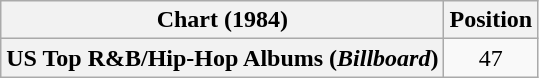<table class="wikitable plainrowheaders" style="text-align:center">
<tr>
<th scope="col">Chart (1984)</th>
<th scope="col">Position</th>
</tr>
<tr>
<th scope="row">US Top R&B/Hip-Hop Albums (<em>Billboard</em>)</th>
<td>47</td>
</tr>
</table>
